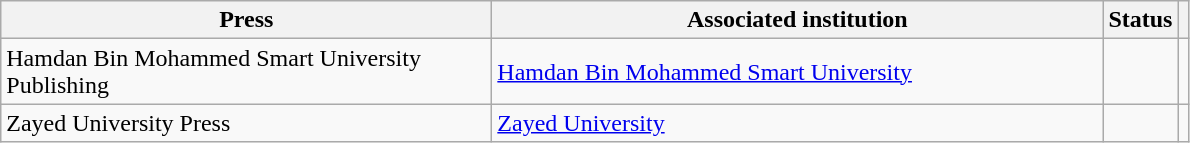<table class="wikitable sortable">
<tr>
<th style="width:20em">Press</th>
<th style="width:25em">Associated institution</th>
<th>Status</th>
<th></th>
</tr>
<tr>
<td>Hamdan Bin Mohammed Smart University Publishing</td>
<td><a href='#'>Hamdan Bin Mohammed Smart University</a></td>
<td></td>
<td></td>
</tr>
<tr>
<td>Zayed University Press</td>
<td><a href='#'>Zayed University</a></td>
<td></td>
<td></td>
</tr>
</table>
